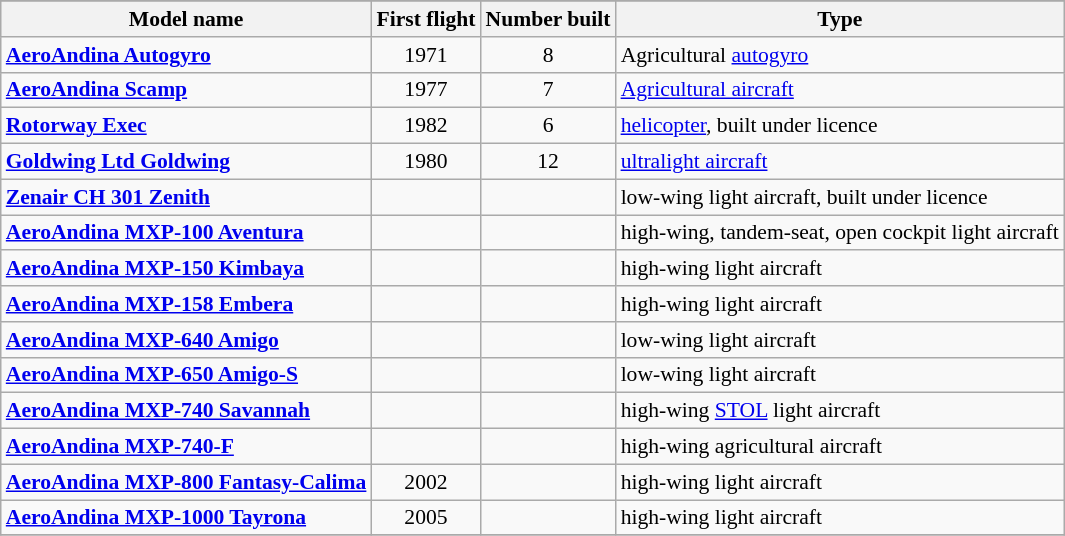<table class="wikitable" align=center style="font-size:90%;">
<tr>
</tr>
<tr style="background:#efefef;">
<th>Model name</th>
<th>First flight</th>
<th>Number built</th>
<th>Type</th>
</tr>
<tr>
<td align=left><strong><a href='#'>AeroAndina Autogyro</a></strong></td>
<td align=center>1971</td>
<td align=center>8</td>
<td align=left>Agricultural <a href='#'>autogyro</a></td>
</tr>
<tr>
<td align=left><strong><a href='#'>AeroAndina Scamp</a></strong></td>
<td align=center>1977</td>
<td align=center>7</td>
<td align=left><a href='#'>Agricultural aircraft</a></td>
</tr>
<tr>
<td align=left><strong><a href='#'>Rotorway Exec</a></strong></td>
<td align=center>1982</td>
<td align=center>6</td>
<td align=left><a href='#'>helicopter</a>, built under licence</td>
</tr>
<tr>
<td align=left><strong><a href='#'>Goldwing Ltd Goldwing</a></strong></td>
<td align=center>1980</td>
<td align=center>12</td>
<td align=left><a href='#'>ultralight aircraft</a></td>
</tr>
<tr>
<td align=left><strong><a href='#'>Zenair CH 301 Zenith</a></strong></td>
<td align=center></td>
<td align=center></td>
<td align=left>low-wing light aircraft, built under licence</td>
</tr>
<tr>
<td align=left><strong><a href='#'>AeroAndina MXP-100 Aventura</a></strong></td>
<td align=center></td>
<td align=center></td>
<td align=left>high-wing, tandem-seat, open cockpit light aircraft</td>
</tr>
<tr>
<td align=left><strong><a href='#'>AeroAndina MXP-150 Kimbaya</a></strong></td>
<td align=center></td>
<td align=center></td>
<td align=left>high-wing light aircraft</td>
</tr>
<tr>
<td align=left><strong><a href='#'>AeroAndina MXP-158 Embera</a></strong></td>
<td align=center></td>
<td align=center></td>
<td align=left>high-wing light aircraft</td>
</tr>
<tr>
<td align=left><strong><a href='#'>AeroAndina MXP-640 Amigo</a></strong></td>
<td align=center></td>
<td align=center></td>
<td align=left>low-wing light aircraft</td>
</tr>
<tr>
<td align=left><strong><a href='#'>AeroAndina MXP-650 Amigo-S</a></strong></td>
<td align=center></td>
<td align=center></td>
<td align=left>low-wing light aircraft</td>
</tr>
<tr>
<td align=left><strong><a href='#'>AeroAndina MXP-740 Savannah</a></strong></td>
<td align=center></td>
<td align=center></td>
<td align=left>high-wing <a href='#'>STOL</a> light aircraft</td>
</tr>
<tr>
<td align=left><strong><a href='#'>AeroAndina MXP-740-F</a></strong></td>
<td align=center></td>
<td align=center></td>
<td align=left>high-wing agricultural aircraft</td>
</tr>
<tr>
<td align=left><strong><a href='#'>AeroAndina MXP-800 Fantasy-Calima</a></strong></td>
<td align=center>2002</td>
<td align=center></td>
<td align=left>high-wing light aircraft</td>
</tr>
<tr>
<td align=left><strong><a href='#'>AeroAndina MXP-1000 Tayrona</a></strong></td>
<td align=center>2005</td>
<td align=center></td>
<td align=left>high-wing light aircraft</td>
</tr>
<tr>
</tr>
</table>
